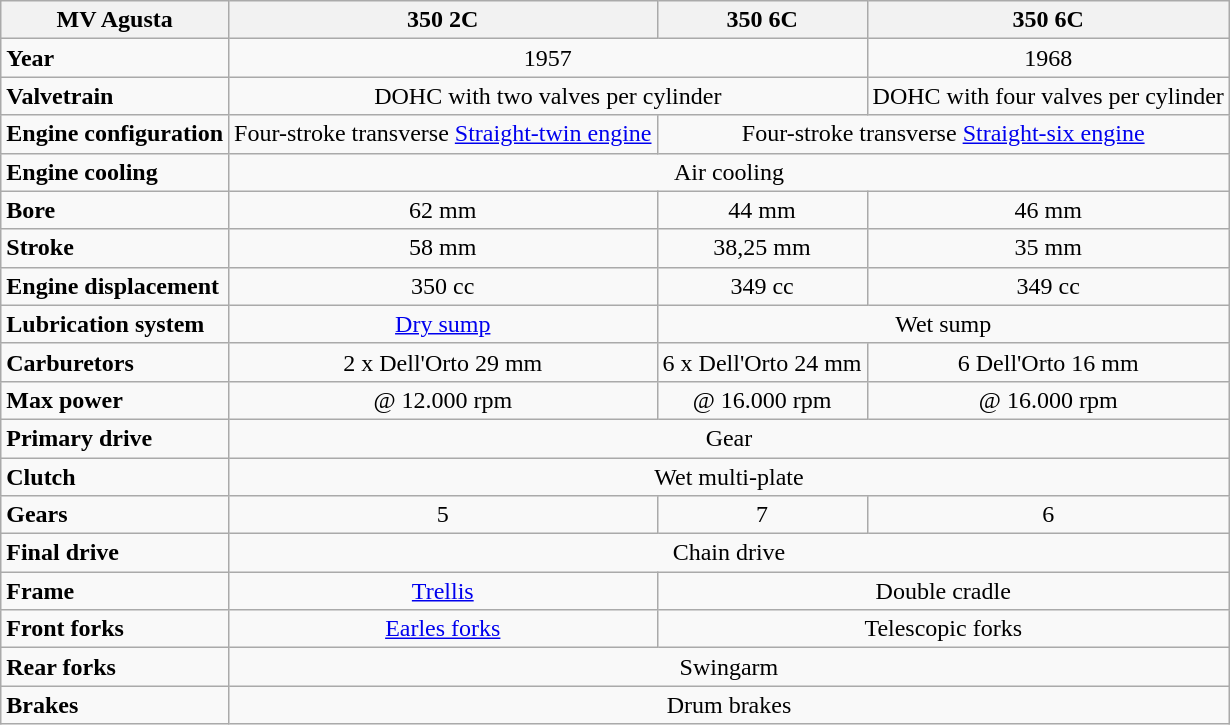<table class="wikitable">
<tr>
<th>MV Agusta</th>
<th>350 2C</th>
<th>350 6C</th>
<th>350 6C</th>
</tr>
<tr>
<td><strong>Year</strong></td>
<td colspan="2" align="center">1957</td>
<td align="center">1968</td>
</tr>
<tr>
<td><strong>Valvetrain</strong></td>
<td colspan="2" align="center">DOHC with two valves per cylinder</td>
<td align="center">DOHC with four valves per cylinder</td>
</tr>
<tr>
<td><strong>Engine configuration</strong></td>
<td align="center">Four-stroke transverse <a href='#'>Straight-twin engine</a></td>
<td colspan="2" align="center">Four-stroke transverse <a href='#'>Straight-six engine</a></td>
</tr>
<tr>
<td><strong>Engine cooling</strong></td>
<td colspan="3" align="center">Air cooling</td>
</tr>
<tr>
<td><strong>Bore</strong></td>
<td align="center">62 mm</td>
<td align="center">44 mm</td>
<td align="center">46 mm</td>
</tr>
<tr>
<td><strong>Stroke</strong></td>
<td align="center">58 mm</td>
<td align="center">38,25 mm</td>
<td align="center">35 mm</td>
</tr>
<tr>
<td><strong>Engine displacement</strong></td>
<td align="center">350 cc</td>
<td align="center">349 cc</td>
<td align="center">349 cc</td>
</tr>
<tr>
<td><strong>Lubrication system</strong></td>
<td align="center"><a href='#'>Dry sump</a></td>
<td colspan="2" align="center">Wet sump</td>
</tr>
<tr>
<td><strong>Carburetors</strong></td>
<td align="center">2 x Dell'Orto 29 mm</td>
<td align="center">6 x Dell'Orto 24 mm</td>
<td align="center">6 Dell'Orto 16 mm</td>
</tr>
<tr>
<td><strong>Max power</strong></td>
<td align="center"> @ 12.000 rpm</td>
<td align="center"> @ 16.000 rpm</td>
<td align="center"> @ 16.000 rpm</td>
</tr>
<tr>
<td><strong>Primary drive</strong></td>
<td colspan="3" align="center">Gear</td>
</tr>
<tr>
<td><strong>Clutch</strong></td>
<td colspan="3" align="center">Wet multi-plate</td>
</tr>
<tr>
<td><strong>Gears</strong></td>
<td align="center">5</td>
<td align="center">7</td>
<td align="center">6</td>
</tr>
<tr>
<td><strong>Final drive</strong></td>
<td colspan="3" align="center">Chain drive</td>
</tr>
<tr>
<td><strong>Frame</strong></td>
<td align="center"><a href='#'>Trellis</a></td>
<td colspan="2" align="center">Double cradle</td>
</tr>
<tr>
<td><strong>Front forks</strong></td>
<td align="center"><a href='#'>Earles forks</a></td>
<td colspan="2" align="center">Telescopic forks</td>
</tr>
<tr>
<td><strong>Rear forks</strong></td>
<td colspan="3" align="center">Swingarm</td>
</tr>
<tr>
<td><strong>Brakes</strong></td>
<td colspan="3" align="center">Drum brakes</td>
</tr>
</table>
